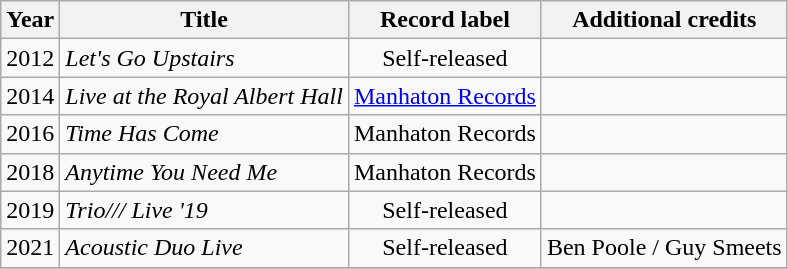<table class="wikitable sortable">
<tr>
<th>Year</th>
<th>Title</th>
<th>Record label</th>
<th>Additional credits</th>
</tr>
<tr>
<td>2012</td>
<td><em>Let's Go Upstairs</em></td>
<td style="text-align:center;">Self-released</td>
<td></td>
</tr>
<tr>
<td>2014</td>
<td><em>Live at the Royal Albert Hall</em></td>
<td style="text-align:center;"><a href='#'>Manhaton Records</a></td>
<td></td>
</tr>
<tr>
<td>2016</td>
<td><em>Time Has Come</em></td>
<td style="text-align:center;">Manhaton Records</td>
<td></td>
</tr>
<tr>
<td>2018</td>
<td><em>Anytime You Need Me</em></td>
<td style="text-align:center;">Manhaton Records</td>
<td></td>
</tr>
<tr>
<td>2019</td>
<td><em>Trio/// Live '19</em></td>
<td style="text-align:center;">Self-released</td>
<td></td>
</tr>
<tr>
<td>2021</td>
<td><em>Acoustic Duo Live</em></td>
<td style="text-align:center;">Self-released</td>
<td>Ben Poole / Guy Smeets</td>
</tr>
<tr>
</tr>
</table>
